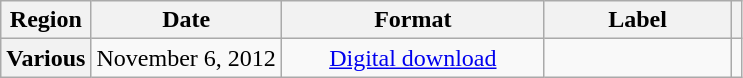<table class="wikitable plainrowheaders">
<tr>
<th scope="col">Region</th>
<th scope="col">Date</th>
<th scope="col" style="width:10.5em;">Format</th>
<th scope="col" style="width:7.3em;">Label</th>
<th scope="col"></th>
</tr>
<tr>
<th scope="row">Various</th>
<td>November 6, 2012</td>
<td align="center"><a href='#'>Digital download</a><br></td>
<td></td>
<td align="center"></td>
</tr>
</table>
